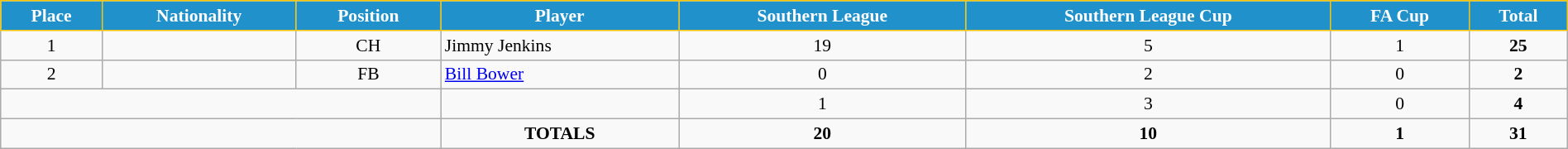<table class="wikitable" style="text-align:center; font-size:90%; width:100%;">
<tr>
<th style="background:#2191CC; color:white; border:1px solid #F7C408; text-align:center;">Place</th>
<th style="background:#2191CC; color:white; border:1px solid #F7C408; text-align:center;">Nationality</th>
<th style="background:#2191CC; color:white; border:1px solid #F7C408; text-align:center;">Position</th>
<th style="background:#2191CC; color:white; border:1px solid #F7C408; text-align:center;">Player</th>
<th style="background:#2191CC; color:white; border:1px solid #F7C408; text-align:center;">Southern League</th>
<th style="background:#2191CC; color:white; border:1px solid #F7C408; text-align:center;">Southern League Cup</th>
<th style="background:#2191CC; color:white; border:1px solid #F7C408; text-align:center;">FA Cup</th>
<th style="background:#2191CC; color:white; border:1px solid #F7C408; text-align:center;">Total</th>
</tr>
<tr>
<td>1</td>
<td></td>
<td>CH</td>
<td align="left">Jimmy Jenkins</td>
<td>19</td>
<td>5</td>
<td>1</td>
<td><strong>25</strong></td>
</tr>
<tr>
<td>2</td>
<td></td>
<td>FB</td>
<td align="left"><a href='#'>Bill Bower</a></td>
<td>0</td>
<td>2</td>
<td>0</td>
<td><strong>2</strong></td>
</tr>
<tr>
<td colspan="3"></td>
<td></td>
<td>1</td>
<td>3</td>
<td>0</td>
<td><strong>4</strong></td>
</tr>
<tr>
<td colspan="3"></td>
<td><strong>TOTALS</strong></td>
<td><strong>20</strong></td>
<td><strong>10</strong></td>
<td><strong>1</strong></td>
<td><strong>31</strong></td>
</tr>
</table>
